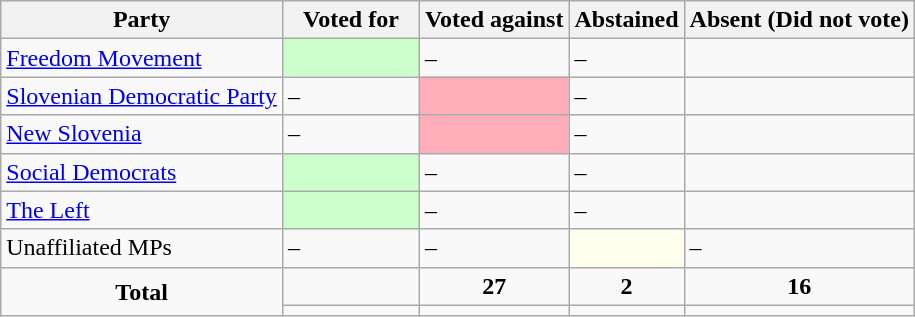<table class="wikitable">
<tr>
<th>Party</th>
<th style="width:15%;">Voted for</th>
<th>Voted against</th>
<th>Abstained</th>
<th>Absent (Did not vote)</th>
</tr>
<tr>
<td> <a href='#'>Freedom Movement</a></td>
<td style="background-color:#CCFFCC;"></td>
<td>–</td>
<td>–</td>
<td></td>
</tr>
<tr>
<td> <a href='#'>Slovenian Democratic Party</a></td>
<td>–</td>
<td style="background-color:#FFAEB9;"></td>
<td>–</td>
<td></td>
</tr>
<tr>
<td> <a href='#'>New Slovenia</a></td>
<td>–</td>
<td style="background-color:#FFAEB9;"></td>
<td>–</td>
<td></td>
</tr>
<tr>
<td> <a href='#'>Social Democrats</a></td>
<td style="background-color:#CCFFCC;"></td>
<td>–</td>
<td>–</td>
<td></td>
</tr>
<tr>
<td> <a href='#'>The Left</a></td>
<td style="background-color:#CCFFCC;"></td>
<td>–</td>
<td>–</td>
<td></td>
</tr>
<tr>
<td> Unaffiliated MPs</td>
<td>–</td>
<td>–</td>
<td style="background-color:#FFE;"></td>
<td>–</td>
</tr>
<tr>
<td style="text-align:center;" rowspan="2"><strong>Total</strong></td>
<td></td>
<td style="text-align:center;"><strong>27</strong></td>
<td style="text-align:center;"><strong>2</strong></td>
<td style="text-align:center;"><strong>16</strong></td>
</tr>
<tr>
<td style="text-align:center;"></td>
<td style="text-align:center;"></td>
<td style="text-align:center;"></td>
<td style="text-align:center;"></td>
</tr>
</table>
